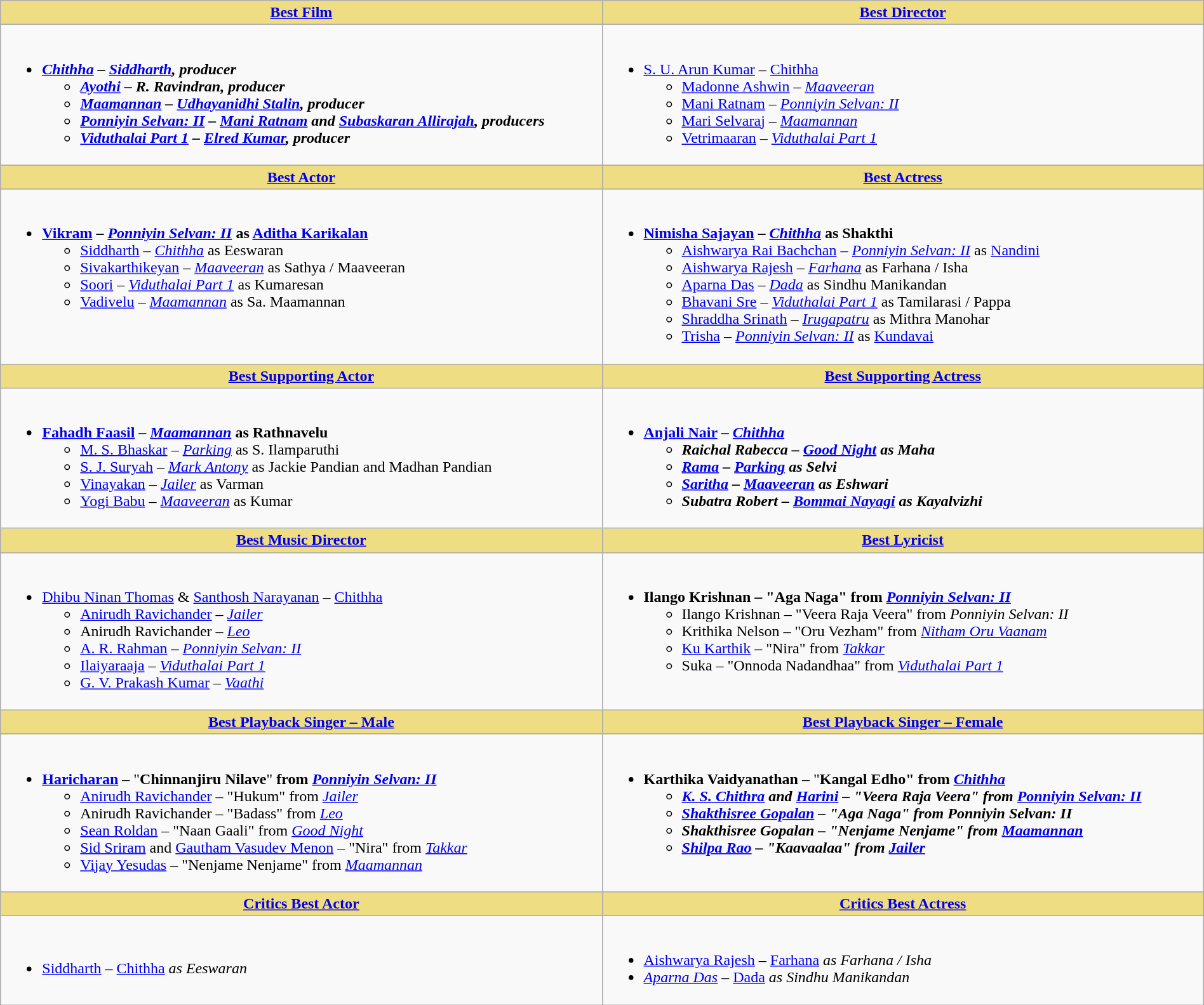<table class="wikitable" width=100% |>
<tr>
<th ! style="background:#eedd82; text-align:center; width:50%;"><a href='#'>Best Film</a></th>
<th ! style="background:#eedd82; text-align:center; width:50%;"><a href='#'>Best Director</a></th>
</tr>
<tr>
<td valign="top"><br><ul><li><strong><em><a href='#'>Chithha</a><em> – <a href='#'>Siddharth</a>, producer<strong><ul><li></em><a href='#'>Ayothi</a><em> – R. Ravindran, producer</li><li></em><a href='#'>Maamannan</a><em> – <a href='#'>Udhayanidhi Stalin</a>, producer</li><li></em><a href='#'>Ponniyin Selvan: II</a><em> – <a href='#'>Mani Ratnam</a> and <a href='#'>Subaskaran Allirajah</a>, producers</li><li></em><a href='#'>Viduthalai Part 1</a><em> – <a href='#'>Elred Kumar</a>, producer</li></ul></li></ul></td>
<td valign="top"><br><ul><li></strong><a href='#'>S. U. Arun Kumar</a> – </em><a href='#'>Chithha</a></em></strong><ul><li><a href='#'>Madonne Ashwin</a> – <a href='#'><em>Maaveeran</em></a></li><li><a href='#'>Mani Ratnam</a> – <em><a href='#'>Ponniyin Selvan: II</a></em></li><li><a href='#'>Mari Selvaraj</a> – <em><a href='#'>Maamannan</a></em></li><li><a href='#'>Vetrimaaran</a> – <em><a href='#'>Viduthalai Part 1</a></em></li></ul></li></ul></td>
</tr>
<tr>
<th ! style="background:#eedd82; text-align:center;"><a href='#'>Best Actor</a></th>
<th ! style="background:#eedd82; text-align:center;"><a href='#'>Best Actress</a></th>
</tr>
<tr>
<td valign="top"><br><ul><li><strong><a href='#'>Vikram</a> – <em><a href='#'>Ponniyin Selvan: II</a></em> as <a href='#'>Aditha Karikalan</a></strong><ul><li><a href='#'>Siddharth</a> – <em><a href='#'>Chithha</a></em> as Eeswaran</li><li><a href='#'>Sivakarthikeyan</a> – <a href='#'><em>Maaveeran</em></a> as Sathya / Maaveeran</li><li><a href='#'>Soori</a> – <em><a href='#'>Viduthalai Part 1</a></em> as Kumaresan</li><li><a href='#'>Vadivelu</a> – <em><a href='#'>Maamannan</a></em> as Sa. Maamannan</li></ul></li></ul></td>
<td valign="top"><br><ul><li><strong><a href='#'>Nimisha Sajayan</a> – <em><a href='#'>Chithha</a></em> as Shakthi</strong><ul><li><a href='#'>Aishwarya Rai Bachchan</a> – <em><a href='#'>Ponniyin Selvan: II</a></em> as <a href='#'>Nandini</a></li><li><a href='#'>Aishwarya Rajesh</a> – <a href='#'><em>Farhana</em></a> as Farhana / Isha</li><li><a href='#'>Aparna Das</a> – <a href='#'><em>Dada</em></a> as Sindhu Manikandan</li><li><a href='#'>Bhavani Sre</a> – <em><a href='#'>Viduthalai Part 1</a></em> as Tamilarasi / Pappa</li><li><a href='#'>Shraddha Srinath</a> – <em><a href='#'>Irugapatru</a></em> as Mithra Manohar</li><li><a href='#'>Trisha</a> – <em><a href='#'>Ponniyin Selvan: II</a></em> as <a href='#'>Kundavai</a></li></ul></li></ul></td>
</tr>
<tr>
<th ! style="background:#eedd82; text-align:center;"><a href='#'>Best Supporting Actor</a></th>
<th ! style="background:#eedd82; text-align:center;"><a href='#'>Best Supporting Actress</a></th>
</tr>
<tr>
<td valign="top"><br><ul><li><strong><a href='#'>Fahadh Faasil</a> – <em><a href='#'>Maamannan</a></em> as Rathnavelu</strong><ul><li><a href='#'>M. S. Bhaskar</a> – <a href='#'><em>Parking</em></a> as  S. Ilamparuthi</li><li><a href='#'>S. J. Suryah</a> – <a href='#'><em>Mark Antony</em></a> as Jackie Pandian and Madhan Pandian</li><li><a href='#'>Vinayakan</a> – <a href='#'><em>Jailer</em></a> as Varman</li><li><a href='#'>Yogi Babu</a> – <a href='#'><em>Maaveeran</em></a> as Kumar</li></ul></li></ul></td>
<td valign="top"><br><ul><li><strong><a href='#'>Anjali Nair</a> – <em><a href='#'>Chithha</a><strong><em><ul><li>Raichal Rabecca – <a href='#'></em>Good Night<em></a> as Maha</li><li><a href='#'>Rama</a> – <a href='#'></em>Parking<em></a> as Selvi</li><li><a href='#'>Saritha</a> – <a href='#'></em>Maaveeran<em></a> as Eshwari</li><li>Subatra Robert – </em><a href='#'>Bommai Nayagi</a><em> as Kayalvizhi</li></ul></li></ul></td>
</tr>
<tr>
<th ! style="background:#eedd82; text-align:center;"><a href='#'>Best Music Director</a></th>
<th ! style="background:#eedd82; text-align:center;"><a href='#'>Best Lyricist</a></th>
</tr>
<tr>
<td valign="top"><br><ul><li></strong><a href='#'>Dhibu Ninan Thomas</a> & <a href='#'>Santhosh Narayanan</a> – </em><a href='#'>Chithha</a></em></strong><ul><li><a href='#'>Anirudh Ravichander</a> – <a href='#'><em>Jailer</em></a></li><li>Anirudh Ravichander – <a href='#'><em>Leo</em></a></li><li><a href='#'>A. R. Rahman</a> – <a href='#'><em>Ponniyin Selvan: II</em></a></li><li><a href='#'>Ilaiyaraaja</a> – <em><a href='#'>Viduthalai Part 1</a></em></li><li><a href='#'>G. V. Prakash Kumar</a> – <em><a href='#'>Vaathi</a></em></li></ul></li></ul></td>
<td valign="top"><br><ul><li><strong>Ilango Krishnan – "Aga Naga" from <a href='#'><em>Ponniyin Selvan: II</em></a></strong><ul><li>Ilango Krishnan – "Veera Raja Veera" from <em>Ponniyin Selvan: II</em></li><li>Krithika Nelson – "Oru Vezham" from <em><a href='#'>Nitham Oru Vaanam</a></em></li><li><a href='#'>Ku Karthik</a> – "Nira" from <a href='#'><em>Takkar</em></a></li><li>Suka – "Onnoda Nadandhaa" from <em><a href='#'>Viduthalai Part 1</a></em></li></ul></li></ul></td>
</tr>
<tr>
<th ! style="background:#eedd82; text-align:center;"><a href='#'>Best Playback Singer – Male</a></th>
<th ! style="background:#eedd82; text-align:center;"><a href='#'>Best Playback Singer – Female</a></th>
</tr>
<tr>
<td valign="top"><br><ul><li><strong><a href='#'>Haricharan</a></strong> – "<strong>Chinnanjiru Nilave</strong>" <strong>from</strong> <strong><a href='#'><em>Ponniyin Selvan: II</em></a></strong><ul><li><a href='#'>Anirudh Ravichander</a> – "Hukum" from <a href='#'><em>Jailer</em></a></li><li>Anirudh Ravichander – "Badass" from <a href='#'><em>Leo</em></a></li><li><a href='#'>Sean Roldan</a> – "Naan Gaali" from <a href='#'><em>Good Night</em></a></li><li><a href='#'>Sid Sriram</a> and <a href='#'>Gautham Vasudev Menon</a> – "Nira" from <a href='#'><em>Takkar</em></a></li><li><a href='#'>Vijay Yesudas</a> – "Nenjame Nenjame" from <a href='#'><em>Maamannan</em></a></li></ul></li></ul></td>
<td valign="top"><br><ul><li><strong>Karthika Vaidyanathan</strong> – "<strong>Kangal Edho" from <em><a href='#'>Chithha</a><strong><em><ul><li><a href='#'>K. S. Chithra</a> and <a href='#'>Harini</a> – "Veera Raja Veera" from <a href='#'></em>Ponniyin Selvan: II<em></a></li><li><a href='#'>Shakthisree Gopalan</a> – "Aga Naga" from </em>Ponniyin Selvan: II<em></li><li>Shakthisree Gopalan – "Nenjame Nenjame" from <a href='#'></em>Maamannan<em></a></li><li><a href='#'>Shilpa Rao</a> – "Kaavaalaa" from <a href='#'></em>Jailer<em></a></li></ul></li></ul></td>
</tr>
<tr>
<th ! style="background:#eedd82; text-align:center;"><a href='#'>Critics Best Actor</a></th>
<th ! style="background:#eedd82; text-align:center;"><a href='#'></strong>Critics Best Actress<strong></a></th>
</tr>
<tr>
<td><br><ul><li></strong><a href='#'>Siddharth</a> – </em><a href='#'>Chithha</a><em> as Eeswaran<strong></li></ul></td>
<td><br><ul><li></strong><a href='#'>Aishwarya Rajesh</a><strong> </strong>– <a href='#'></em>Farhana<em></a> as Farhana / Isha<strong></li><li></strong><a href='#'>Aparna Das</a><strong> </strong>– <a href='#'></em>Dada<em></a> as Sindhu Manikandan<strong></li></ul></td>
</tr>
</table>
